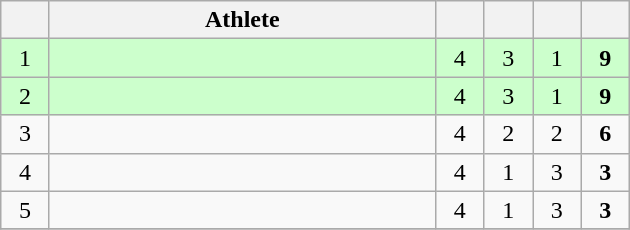<table class="wikitable" style="text-align: center; font-size:100% ">
<tr>
<th width=25></th>
<th width=250>Athlete</th>
<th width=25></th>
<th width=25></th>
<th width=25></th>
<th width=25></th>
</tr>
<tr bgcolor="ccffcc">
<td>1</td>
<td align=left></td>
<td>4</td>
<td>3</td>
<td>1</td>
<td><strong>9</strong></td>
</tr>
<tr bgcolor="ccffcc">
<td>2</td>
<td align=left></td>
<td>4</td>
<td>3</td>
<td>1</td>
<td><strong>9</strong></td>
</tr>
<tr>
<td>3</td>
<td align=left></td>
<td>4</td>
<td>2</td>
<td>2</td>
<td><strong>6</strong></td>
</tr>
<tr>
<td>4</td>
<td align=left></td>
<td>4</td>
<td>1</td>
<td>3</td>
<td><strong>3</strong></td>
</tr>
<tr>
<td>5</td>
<td align=left></td>
<td>4</td>
<td>1</td>
<td>3</td>
<td><strong>3</strong></td>
</tr>
<tr>
</tr>
</table>
